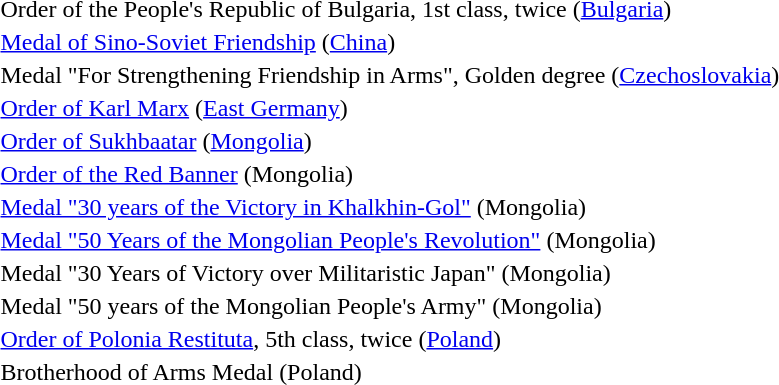<table>
<tr>
<td></td>
<td>Order of the People's Republic of Bulgaria, 1st class, twice (<a href='#'>Bulgaria</a>)</td>
</tr>
<tr>
<td></td>
<td><a href='#'>Medal of Sino-Soviet Friendship</a> (<a href='#'>China</a>)</td>
</tr>
<tr>
<td></td>
<td>Medal "For Strengthening Friendship in Arms", Golden degree (<a href='#'>Czechoslovakia</a>)</td>
</tr>
<tr>
<td></td>
<td><a href='#'>Order of Karl Marx</a> (<a href='#'>East Germany</a>)</td>
</tr>
<tr>
<td></td>
<td><a href='#'>Order of Sukhbaatar</a> (<a href='#'>Mongolia</a>)</td>
</tr>
<tr>
<td></td>
<td><a href='#'>Order of the Red Banner</a> (Mongolia)</td>
</tr>
<tr>
<td></td>
<td><a href='#'>Medal "30 years of the Victory in Khalkhin-Gol"</a> (Mongolia)</td>
</tr>
<tr>
<td></td>
<td><a href='#'>Medal "50 Years of the Mongolian People's Revolution"</a> (Mongolia)</td>
</tr>
<tr>
<td></td>
<td>Medal "30 Years of Victory over Militaristic Japan" (Mongolia)</td>
</tr>
<tr>
<td></td>
<td>Medal "50 years of the Mongolian People's Army" (Mongolia)</td>
</tr>
<tr>
<td></td>
<td><a href='#'>Order of Polonia Restituta</a>, 5th class, twice (<a href='#'>Poland</a>)</td>
</tr>
<tr>
<td></td>
<td>Brotherhood of Arms Medal (Poland)</td>
</tr>
<tr>
</tr>
</table>
